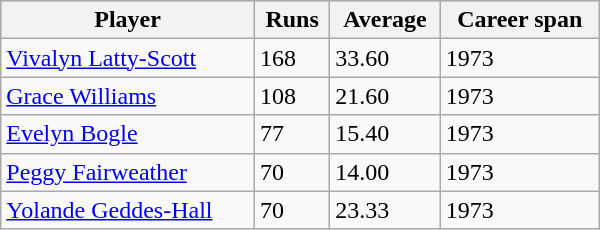<table class="wikitable" style="width: 400px;">
<tr bgcolor=#bdb76b>
<th>Player</th>
<th>Runs</th>
<th>Average</th>
<th>Career span</th>
</tr>
<tr>
<td><a href='#'>Vivalyn Latty-Scott</a></td>
<td>168</td>
<td>33.60</td>
<td>1973</td>
</tr>
<tr>
<td><a href='#'>Grace Williams</a></td>
<td>108</td>
<td>21.60</td>
<td>1973</td>
</tr>
<tr>
<td><a href='#'>Evelyn Bogle</a></td>
<td>77</td>
<td>15.40</td>
<td>1973</td>
</tr>
<tr>
<td><a href='#'>Peggy Fairweather</a></td>
<td>70</td>
<td>14.00</td>
<td>1973</td>
</tr>
<tr>
<td><a href='#'>Yolande Geddes-Hall</a></td>
<td>70</td>
<td>23.33</td>
<td>1973</td>
</tr>
</table>
